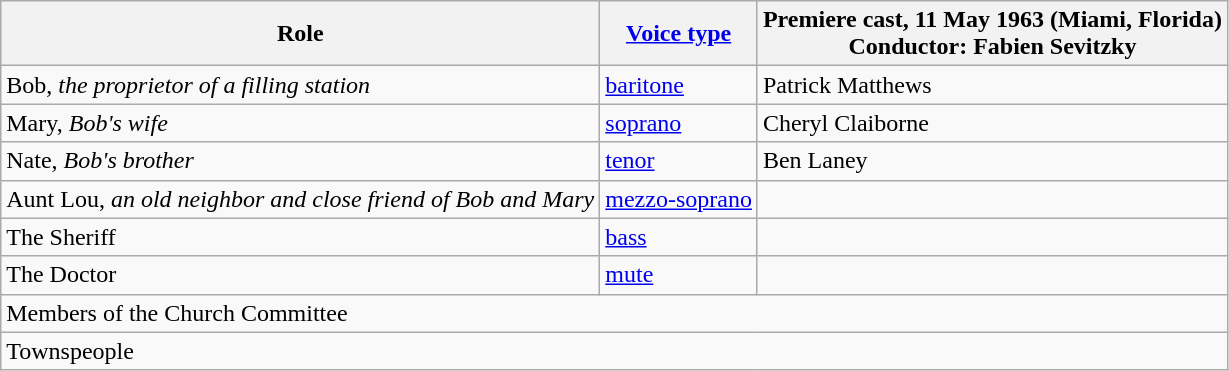<table class="wikitable">
<tr>
<th>Role</th>
<th><a href='#'>Voice type</a></th>
<th>Premiere cast, 11 May 1963 (Miami, Florida)<br>Conductor: Fabien Sevitzky</th>
</tr>
<tr>
<td>Bob, <em>the proprietor of a filling station</em></td>
<td><a href='#'>baritone</a></td>
<td>Patrick Matthews</td>
</tr>
<tr>
<td>Mary, <em>Bob's wife</em></td>
<td><a href='#'>soprano</a></td>
<td>Cheryl Claiborne</td>
</tr>
<tr>
<td>Nate, <em>Bob's brother</em></td>
<td><a href='#'>tenor</a></td>
<td>Ben Laney</td>
</tr>
<tr>
<td>Aunt Lou, <em>an old neighbor and close friend of Bob and Mary</em></td>
<td><a href='#'>mezzo-soprano</a></td>
<td></td>
</tr>
<tr>
<td>The Sheriff</td>
<td><a href='#'>bass</a></td>
<td></td>
</tr>
<tr>
<td>The Doctor</td>
<td><a href='#'>mute</a></td>
<td></td>
</tr>
<tr>
<td colspan="3">Members of the Church Committee</td>
</tr>
<tr>
<td colspan="3">Townspeople</td>
</tr>
</table>
